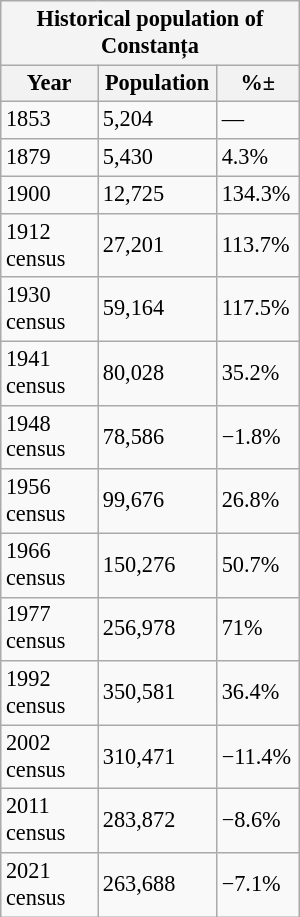<table class="wikitable floatright" style="font-size:93%; width:200px; height:16px; border:0; text-align:left; line-height:120%;">
<tr>
<td colspan="14"  style="text-align:center; background:#f4f4f4; height:24px;"><strong>Historical population of Constanța</strong></td>
</tr>
<tr>
<th>Year</th>
<th>Population</th>
<th>%±</th>
</tr>
<tr>
<td>1853</td>
<td>5,204</td>
<td>—</td>
</tr>
<tr>
<td>1879</td>
<td>5,430</td>
<td>4.3%</td>
</tr>
<tr>
<td>1900</td>
<td>12,725</td>
<td>134.3%</td>
</tr>
<tr>
<td>1912 census</td>
<td>27,201</td>
<td>113.7%</td>
</tr>
<tr>
<td>1930 census</td>
<td>59,164</td>
<td>117.5%</td>
</tr>
<tr>
<td>1941 census</td>
<td>80,028</td>
<td>35.2%</td>
</tr>
<tr>
<td>1948 census</td>
<td>78,586</td>
<td>−1.8%</td>
</tr>
<tr>
<td>1956 census</td>
<td>99,676</td>
<td>26.8%</td>
</tr>
<tr>
<td>1966 census</td>
<td>150,276</td>
<td>50.7%</td>
</tr>
<tr>
<td>1977 census</td>
<td>256,978</td>
<td>71%</td>
</tr>
<tr>
<td>1992 census</td>
<td>350,581</td>
<td>36.4%</td>
</tr>
<tr>
<td>2002 census</td>
<td>310,471</td>
<td>−11.4%</td>
</tr>
<tr>
<td>2011 census</td>
<td>283,872</td>
<td>−8.6%</td>
</tr>
<tr>
<td>2021 census</td>
<td>263,688</td>
<td>−7.1%</td>
</tr>
</table>
